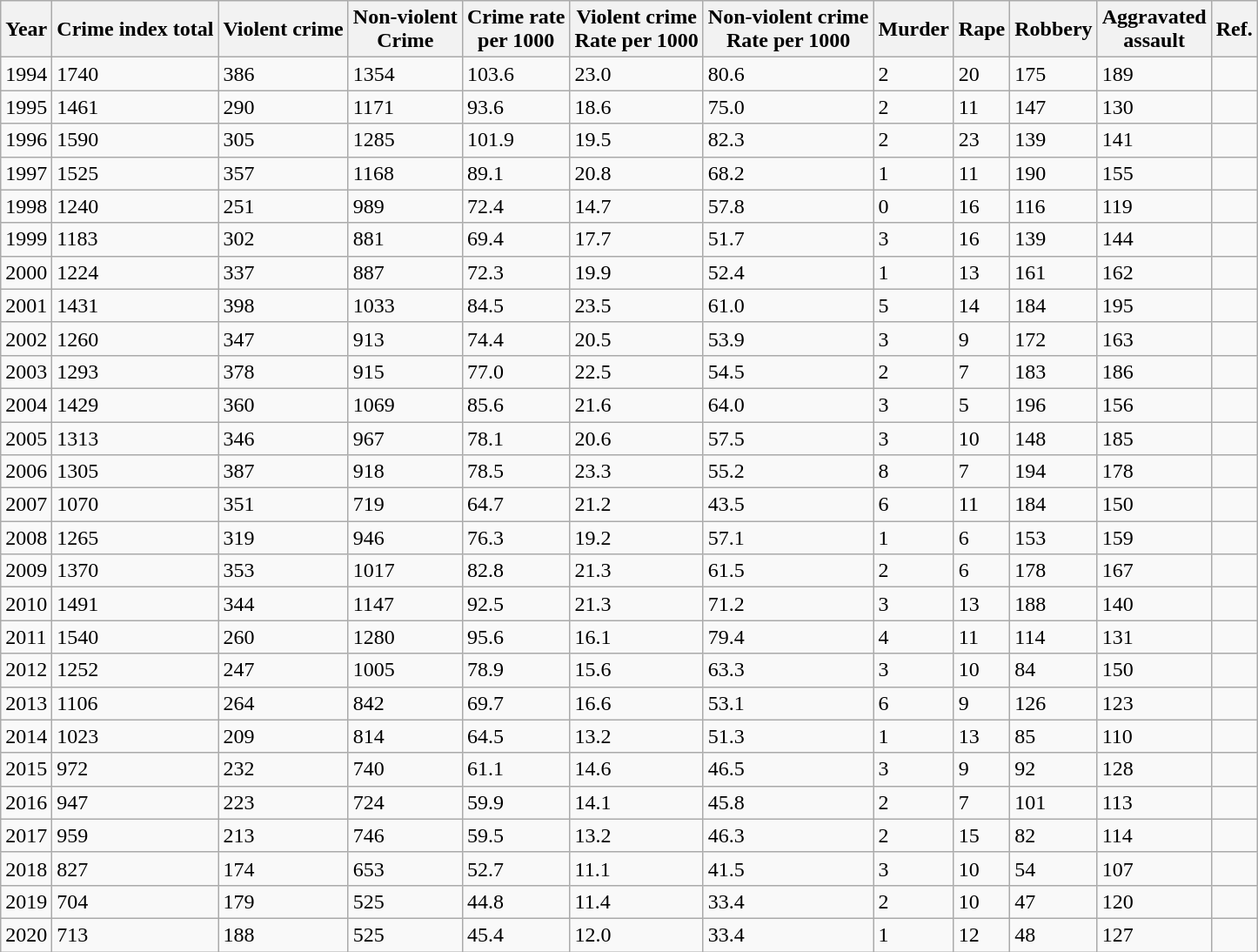<table class="wikitable sortable">
<tr>
<th>Year</th>
<th>Crime index total</th>
<th>Violent crime</th>
<th>Non-violent<br>Crime</th>
<th>Crime rate<br>per 1000</th>
<th>Violent crime<br>Rate per 1000</th>
<th>Non-violent crime<br>Rate per 1000</th>
<th>Murder</th>
<th>Rape</th>
<th>Robbery</th>
<th>Aggravated<br>assault</th>
<th>Ref.</th>
</tr>
<tr>
<td>1994</td>
<td>1740</td>
<td>386</td>
<td>1354</td>
<td>103.6</td>
<td>23.0</td>
<td>80.6</td>
<td>2</td>
<td>20</td>
<td>175</td>
<td>189</td>
<td></td>
</tr>
<tr>
<td>1995</td>
<td>1461</td>
<td>290</td>
<td>1171</td>
<td>93.6</td>
<td>18.6</td>
<td>75.0</td>
<td>2</td>
<td>11</td>
<td>147</td>
<td>130</td>
<td></td>
</tr>
<tr>
<td>1996</td>
<td>1590</td>
<td>305</td>
<td>1285</td>
<td>101.9</td>
<td>19.5</td>
<td>82.3</td>
<td>2</td>
<td>23</td>
<td>139</td>
<td>141</td>
<td></td>
</tr>
<tr>
<td>1997</td>
<td>1525</td>
<td>357</td>
<td>1168</td>
<td>89.1</td>
<td>20.8</td>
<td>68.2</td>
<td>1</td>
<td>11</td>
<td>190</td>
<td>155</td>
<td></td>
</tr>
<tr>
<td>1998</td>
<td>1240</td>
<td>251</td>
<td>989</td>
<td>72.4</td>
<td>14.7</td>
<td>57.8</td>
<td>0</td>
<td>16</td>
<td>116</td>
<td>119</td>
<td></td>
</tr>
<tr>
<td>1999</td>
<td>1183</td>
<td>302</td>
<td>881</td>
<td>69.4</td>
<td>17.7</td>
<td>51.7</td>
<td>3</td>
<td>16</td>
<td>139</td>
<td>144</td>
<td></td>
</tr>
<tr>
<td>2000</td>
<td>1224</td>
<td>337</td>
<td>887</td>
<td>72.3</td>
<td>19.9</td>
<td>52.4</td>
<td>1</td>
<td>13</td>
<td>161</td>
<td>162</td>
<td></td>
</tr>
<tr>
<td>2001</td>
<td>1431</td>
<td>398</td>
<td>1033</td>
<td>84.5</td>
<td>23.5</td>
<td>61.0</td>
<td>5</td>
<td>14</td>
<td>184</td>
<td>195</td>
<td></td>
</tr>
<tr>
<td>2002</td>
<td>1260</td>
<td>347</td>
<td>913</td>
<td>74.4</td>
<td>20.5</td>
<td>53.9</td>
<td>3</td>
<td>9</td>
<td>172</td>
<td>163</td>
<td></td>
</tr>
<tr>
<td>2003</td>
<td>1293</td>
<td>378</td>
<td>915</td>
<td>77.0</td>
<td>22.5</td>
<td>54.5</td>
<td>2</td>
<td>7</td>
<td>183</td>
<td>186</td>
<td></td>
</tr>
<tr>
<td>2004</td>
<td>1429</td>
<td>360</td>
<td>1069</td>
<td>85.6</td>
<td>21.6</td>
<td>64.0</td>
<td>3</td>
<td>5</td>
<td>196</td>
<td>156</td>
<td></td>
</tr>
<tr>
<td>2005</td>
<td>1313</td>
<td>346</td>
<td>967</td>
<td>78.1</td>
<td>20.6</td>
<td>57.5</td>
<td>3</td>
<td>10</td>
<td>148</td>
<td>185</td>
<td></td>
</tr>
<tr>
<td>2006</td>
<td>1305</td>
<td>387</td>
<td>918</td>
<td>78.5</td>
<td>23.3</td>
<td>55.2</td>
<td>8</td>
<td>7</td>
<td>194</td>
<td>178</td>
<td></td>
</tr>
<tr>
<td>2007</td>
<td>1070</td>
<td>351</td>
<td>719</td>
<td>64.7</td>
<td>21.2</td>
<td>43.5</td>
<td>6</td>
<td>11</td>
<td>184</td>
<td>150</td>
<td></td>
</tr>
<tr>
<td>2008</td>
<td>1265</td>
<td>319</td>
<td>946</td>
<td>76.3</td>
<td>19.2</td>
<td>57.1</td>
<td>1</td>
<td>6</td>
<td>153</td>
<td>159</td>
<td></td>
</tr>
<tr>
<td>2009</td>
<td>1370</td>
<td>353</td>
<td>1017</td>
<td>82.8</td>
<td>21.3</td>
<td>61.5</td>
<td>2</td>
<td>6</td>
<td>178</td>
<td>167</td>
<td></td>
</tr>
<tr>
<td>2010</td>
<td>1491</td>
<td>344</td>
<td>1147</td>
<td>92.5</td>
<td>21.3</td>
<td>71.2</td>
<td>3</td>
<td>13</td>
<td>188</td>
<td>140</td>
<td></td>
</tr>
<tr>
<td>2011</td>
<td>1540</td>
<td>260</td>
<td>1280</td>
<td>95.6</td>
<td>16.1</td>
<td>79.4</td>
<td>4</td>
<td>11</td>
<td>114</td>
<td>131</td>
<td></td>
</tr>
<tr>
<td>2012</td>
<td>1252</td>
<td>247</td>
<td>1005</td>
<td>78.9</td>
<td>15.6</td>
<td>63.3</td>
<td>3</td>
<td>10</td>
<td>84</td>
<td>150</td>
<td></td>
</tr>
<tr>
<td>2013</td>
<td>1106</td>
<td>264</td>
<td>842</td>
<td>69.7</td>
<td>16.6</td>
<td>53.1</td>
<td>6</td>
<td>9</td>
<td>126</td>
<td>123</td>
<td></td>
</tr>
<tr>
<td>2014</td>
<td>1023</td>
<td>209</td>
<td>814</td>
<td>64.5</td>
<td>13.2</td>
<td>51.3</td>
<td>1</td>
<td>13</td>
<td>85</td>
<td>110</td>
<td></td>
</tr>
<tr>
<td>2015</td>
<td>972</td>
<td>232</td>
<td>740</td>
<td>61.1</td>
<td>14.6</td>
<td>46.5</td>
<td>3</td>
<td>9</td>
<td>92</td>
<td>128</td>
<td></td>
</tr>
<tr>
<td>2016</td>
<td>947</td>
<td>223</td>
<td>724</td>
<td>59.9</td>
<td>14.1</td>
<td>45.8</td>
<td>2</td>
<td>7</td>
<td>101</td>
<td>113</td>
<td></td>
</tr>
<tr>
<td>2017</td>
<td>959</td>
<td>213</td>
<td>746</td>
<td>59.5</td>
<td>13.2</td>
<td>46.3</td>
<td>2</td>
<td>15</td>
<td>82</td>
<td>114</td>
<td></td>
</tr>
<tr>
<td>2018</td>
<td>827</td>
<td>174</td>
<td>653</td>
<td>52.7</td>
<td>11.1</td>
<td>41.5</td>
<td>3</td>
<td>10</td>
<td>54</td>
<td>107</td>
<td></td>
</tr>
<tr>
<td>2019</td>
<td>704</td>
<td>179</td>
<td>525</td>
<td>44.8</td>
<td>11.4</td>
<td>33.4</td>
<td>2</td>
<td>10</td>
<td>47</td>
<td>120</td>
<td></td>
</tr>
<tr>
<td>2020</td>
<td>713</td>
<td>188</td>
<td>525</td>
<td>45.4</td>
<td>12.0</td>
<td>33.4</td>
<td>1</td>
<td>12</td>
<td>48</td>
<td>127</td>
<td></td>
</tr>
</table>
